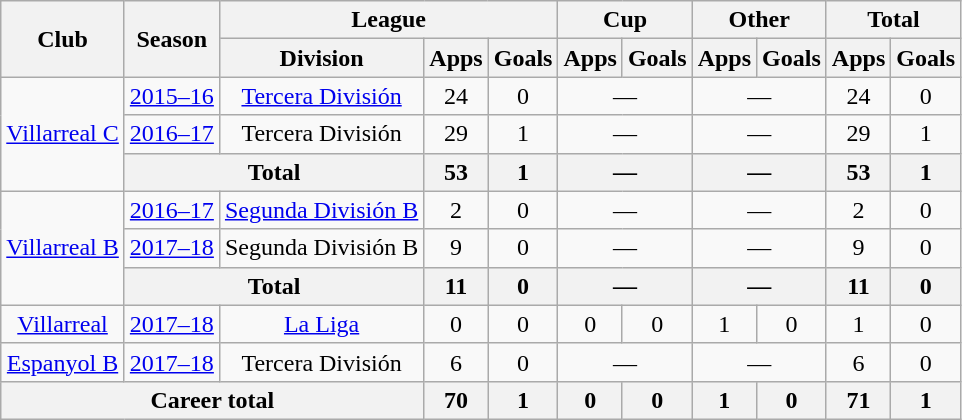<table class="wikitable" style="text-align: center;">
<tr>
<th rowspan="2">Club</th>
<th rowspan="2">Season</th>
<th colspan="3">League</th>
<th colspan="2">Cup</th>
<th colspan="2">Other</th>
<th colspan="2">Total</th>
</tr>
<tr>
<th>Division</th>
<th>Apps</th>
<th>Goals</th>
<th>Apps</th>
<th>Goals</th>
<th>Apps</th>
<th>Goals</th>
<th>Apps</th>
<th>Goals</th>
</tr>
<tr>
<td rowspan="3"><a href='#'>Villarreal C</a></td>
<td><a href='#'>2015–16</a></td>
<td><a href='#'>Tercera División</a></td>
<td>24</td>
<td>0</td>
<td colspan="2">—</td>
<td colspan="2">—</td>
<td>24</td>
<td>0</td>
</tr>
<tr>
<td><a href='#'>2016–17</a></td>
<td>Tercera División</td>
<td>29</td>
<td>1</td>
<td colspan="2">—</td>
<td colspan="2">—</td>
<td>29</td>
<td>1</td>
</tr>
<tr>
<th colspan="2">Total</th>
<th>53</th>
<th>1</th>
<th colspan="2">—</th>
<th colspan="2">—</th>
<th>53</th>
<th>1</th>
</tr>
<tr>
<td rowspan="3"><a href='#'>Villarreal B</a></td>
<td><a href='#'>2016–17</a></td>
<td><a href='#'>Segunda División B</a></td>
<td>2</td>
<td>0</td>
<td colspan="2">—</td>
<td colspan="2">—</td>
<td>2</td>
<td>0</td>
</tr>
<tr>
<td><a href='#'>2017–18</a></td>
<td>Segunda División B</td>
<td>9</td>
<td>0</td>
<td colspan="2">—</td>
<td colspan="2">—</td>
<td>9</td>
<td>0</td>
</tr>
<tr>
<th colspan="2">Total</th>
<th>11</th>
<th>0</th>
<th colspan="2">—</th>
<th colspan="2">—</th>
<th>11</th>
<th>0</th>
</tr>
<tr>
<td rowspan="1"><a href='#'>Villarreal</a></td>
<td><a href='#'>2017–18</a></td>
<td><a href='#'>La Liga</a></td>
<td>0</td>
<td>0</td>
<td>0</td>
<td>0</td>
<td>1</td>
<td>0</td>
<td>1</td>
<td>0</td>
</tr>
<tr>
<td><a href='#'>Espanyol B</a></td>
<td><a href='#'>2017–18</a></td>
<td>Tercera División</td>
<td>6</td>
<td>0</td>
<td colspan="2">—</td>
<td colspan="2">—</td>
<td>6</td>
<td>0</td>
</tr>
<tr>
<th colspan="3">Career total</th>
<th>70</th>
<th>1</th>
<th>0</th>
<th>0</th>
<th>1</th>
<th>0</th>
<th>71</th>
<th>1</th>
</tr>
</table>
